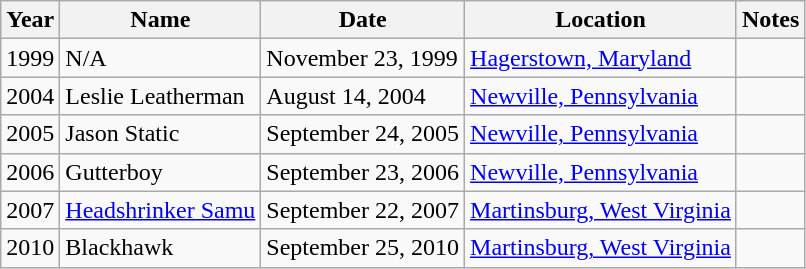<table class="wikitable">
<tr>
<th>Year</th>
<th>Name</th>
<th>Date</th>
<th>Location</th>
<th>Notes</th>
</tr>
<tr>
<td>1999</td>
<td>N/A</td>
<td>November 23, 1999</td>
<td><a href='#'>Hagerstown, Maryland</a></td>
<td></td>
</tr>
<tr>
<td>2004</td>
<td>Leslie Leatherman</td>
<td>August 14, 2004</td>
<td><a href='#'>Newville, Pennsylvania</a></td>
<td></td>
</tr>
<tr>
<td>2005</td>
<td>Jason Static</td>
<td>September 24, 2005</td>
<td><a href='#'>Newville, Pennsylvania</a></td>
<td></td>
</tr>
<tr>
<td>2006</td>
<td>Gutterboy</td>
<td>September 23, 2006</td>
<td><a href='#'>Newville, Pennsylvania</a></td>
<td></td>
</tr>
<tr>
<td>2007</td>
<td><a href='#'>Headshrinker Samu</a></td>
<td>September 22, 2007</td>
<td><a href='#'>Martinsburg, West Virginia</a></td>
<td></td>
</tr>
<tr>
<td>2010</td>
<td>Blackhawk</td>
<td>September 25, 2010</td>
<td><a href='#'>Martinsburg, West Virginia</a></td>
<td></td>
</tr>
</table>
